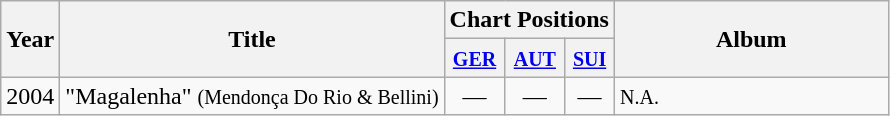<table class="wikitable">
<tr>
<th rowspan="2">Year</th>
<th rowspan="2">Title</th>
<th colspan="3">Chart Positions</th>
<th width="175" rowspan="2">Album</th>
</tr>
<tr>
<th><small><a href='#'>GER</a></small></th>
<th><small><a href='#'>AUT</a></small></th>
<th><small><a href='#'>SUI</a></small></th>
</tr>
<tr>
<td>2004</td>
<td>"Magalenha" <small>(Mendonça Do Rio & Bellini)</small></td>
<td align="center">—</td>
<td align="center">—</td>
<td align="center">—</td>
<td><small>N.A.</small></td>
</tr>
</table>
